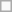<table class="wikitable">
<tr>
<td></td>
</tr>
</table>
